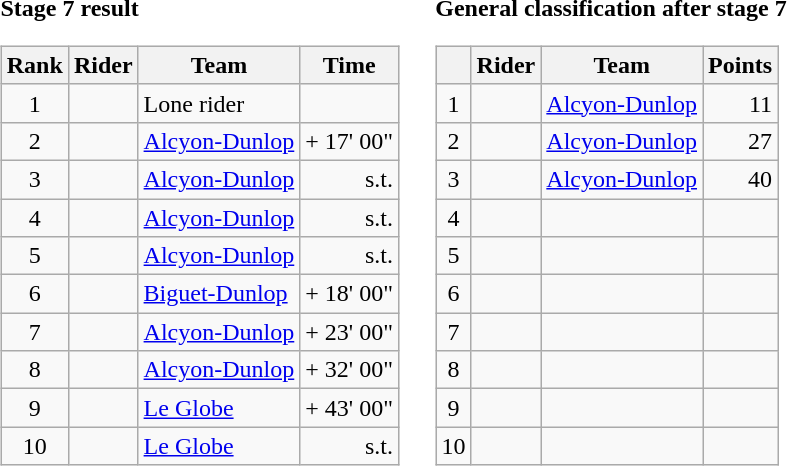<table>
<tr>
<td><strong>Stage 7 result</strong><br><table class="wikitable">
<tr>
<th scope="col">Rank</th>
<th scope="col">Rider</th>
<th scope="col">Team</th>
<th scope="col">Time</th>
</tr>
<tr>
<td style="text-align:center;">1</td>
<td></td>
<td>Lone rider</td>
<td style="text-align:right;"></td>
</tr>
<tr>
<td style="text-align:center;">2</td>
<td></td>
<td><a href='#'>Alcyon-Dunlop</a></td>
<td style="text-align:right;">+ 17' 00"</td>
</tr>
<tr>
<td style="text-align:center;">3</td>
<td></td>
<td><a href='#'>Alcyon-Dunlop</a></td>
<td style="text-align:right;">s.t.</td>
</tr>
<tr>
<td style="text-align:center;">4</td>
<td></td>
<td><a href='#'>Alcyon-Dunlop</a></td>
<td style="text-align:right;">s.t.</td>
</tr>
<tr>
<td style="text-align:center;">5</td>
<td></td>
<td><a href='#'>Alcyon-Dunlop</a></td>
<td style="text-align:right;">s.t.</td>
</tr>
<tr>
<td style="text-align:center;">6</td>
<td></td>
<td><a href='#'>Biguet-Dunlop</a></td>
<td style="text-align:right;">+ 18' 00"</td>
</tr>
<tr>
<td style="text-align:center;">7</td>
<td></td>
<td><a href='#'>Alcyon-Dunlop</a></td>
<td style="text-align:right;">+ 23' 00"</td>
</tr>
<tr>
<td style="text-align:center;">8</td>
<td></td>
<td><a href='#'>Alcyon-Dunlop</a></td>
<td style="text-align:right;">+ 32' 00"</td>
</tr>
<tr>
<td style="text-align:center;">9</td>
<td></td>
<td><a href='#'>Le Globe</a></td>
<td style="text-align:right;">+ 43' 00"</td>
</tr>
<tr>
<td style="text-align:center;">10</td>
<td></td>
<td><a href='#'>Le Globe</a></td>
<td style="text-align:right;">s.t.</td>
</tr>
</table>
</td>
<td></td>
<td><strong>General classification after stage 7</strong><br><table class="wikitable">
<tr>
<th></th>
<th>Rider</th>
<th>Team</th>
<th>Points</th>
</tr>
<tr>
<td style="text-align:center;">1</td>
<td></td>
<td><a href='#'>Alcyon-Dunlop</a></td>
<td style="text-align:right;">11</td>
</tr>
<tr>
<td style="text-align:center;">2</td>
<td></td>
<td><a href='#'>Alcyon-Dunlop</a></td>
<td style="text-align:right;">27</td>
</tr>
<tr>
<td style="text-align:center;">3</td>
<td></td>
<td><a href='#'>Alcyon-Dunlop</a></td>
<td style="text-align:right;">40</td>
</tr>
<tr>
<td style="text-align:center;">4</td>
<td></td>
<td></td>
<td></td>
</tr>
<tr>
<td style="text-align:center;">5</td>
<td></td>
<td></td>
<td></td>
</tr>
<tr>
<td style="text-align:center;">6</td>
<td></td>
<td></td>
<td></td>
</tr>
<tr>
<td style="text-align:center;">7</td>
<td></td>
<td></td>
<td></td>
</tr>
<tr>
<td style="text-align:center;">8</td>
<td></td>
<td></td>
<td></td>
</tr>
<tr>
<td style="text-align:center;">9</td>
<td></td>
<td></td>
<td></td>
</tr>
<tr>
<td style="text-align:center;">10</td>
<td></td>
<td></td>
<td></td>
</tr>
</table>
</td>
</tr>
</table>
